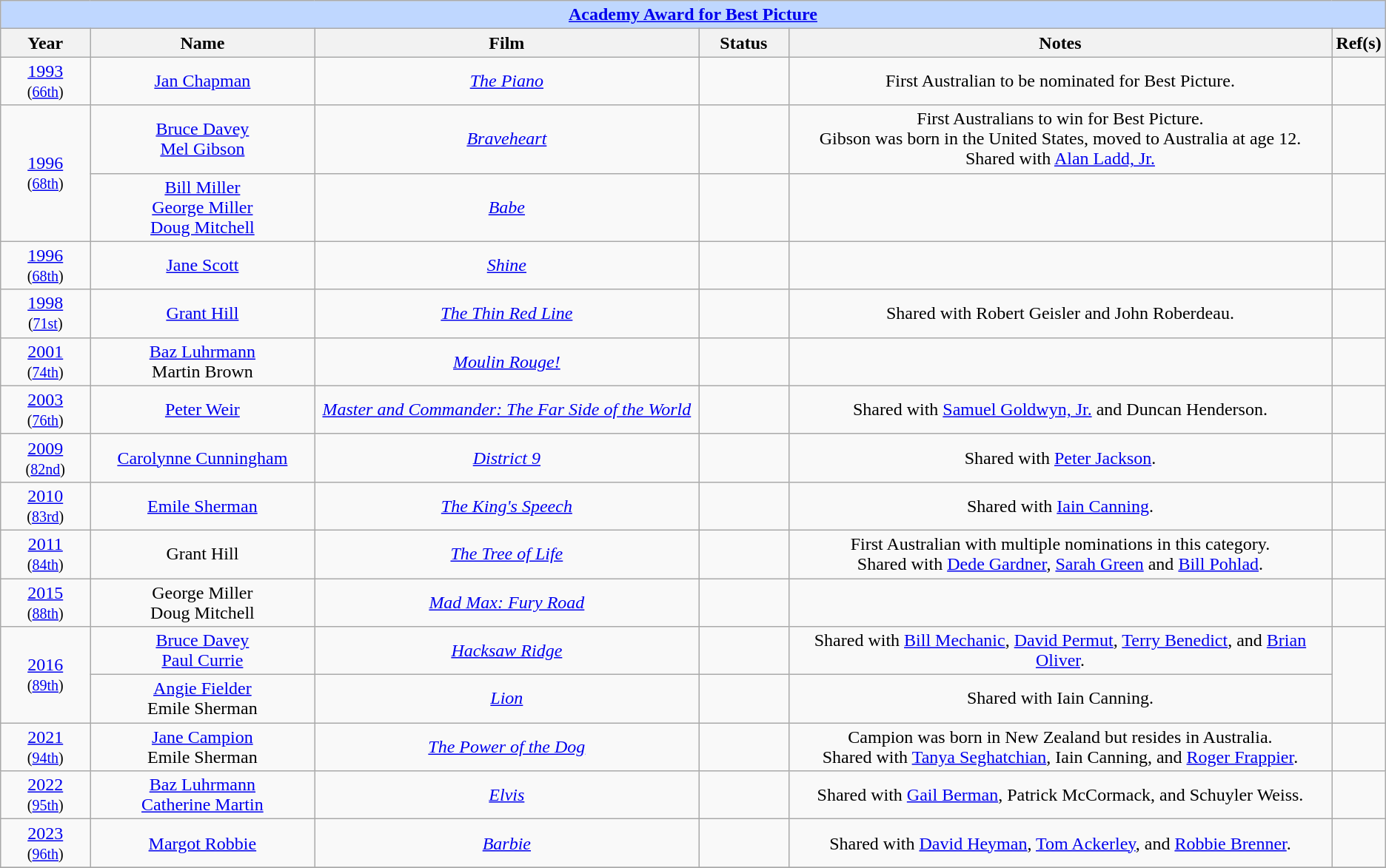<table class="wikitable" style="text-align: center">
<tr style="background:#bfd7ff;">
<td colspan="6" style="text-align:center;"><strong><a href='#'>Academy Award for Best Picture</a></strong></td>
</tr>
<tr style="background:#ebf5ff;">
<th style="width:75px;">Year</th>
<th style="width:200px;">Name</th>
<th style="width:350px;">Film</th>
<th style="width:75px;">Status</th>
<th style="width:500px;">Notes</th>
<th width="3">Ref(s)</th>
</tr>
<tr>
<td><a href='#'>1993</a><br><small>(<a href='#'>66th</a>)</small></td>
<td><a href='#'>Jan Chapman</a></td>
<td><em><a href='#'>The Piano</a></em></td>
<td></td>
<td>First Australian to be nominated for Best Picture.</td>
<td style="text-align: center"></td>
</tr>
<tr>
<td rowspan=2><a href='#'>1996</a><br><small>(<a href='#'>68th</a>)</small></td>
<td><a href='#'>Bruce Davey</a><br><a href='#'>Mel Gibson</a></td>
<td><em><a href='#'>Braveheart</a></em></td>
<td></td>
<td>First Australians to win for Best Picture.<br>Gibson was born in the United States, moved to Australia at age 12.<br>Shared with <a href='#'>Alan Ladd, Jr.</a></td>
<td></td>
</tr>
<tr>
<td><a href='#'>Bill Miller</a><br><a href='#'>George Miller</a><br><a href='#'>Doug Mitchell</a></td>
<td><em><a href='#'>Babe</a></em></td>
<td></td>
<td></td>
<td style="text-align: center"></td>
</tr>
<tr>
<td><a href='#'>1996</a><br><small>(<a href='#'>68th</a>)</small></td>
<td><a href='#'>Jane Scott</a></td>
<td><em><a href='#'>Shine</a></em></td>
<td></td>
<td></td>
<td></td>
</tr>
<tr>
<td><a href='#'>1998</a><br><small>(<a href='#'>71st</a>)</small></td>
<td><a href='#'>Grant Hill</a></td>
<td><em><a href='#'>The Thin Red Line</a></em></td>
<td></td>
<td>Shared with Robert Geisler and John Roberdeau.</td>
<td style="text-align: center"></td>
</tr>
<tr>
<td style="text-align: center"><a href='#'>2001</a><br><small>(<a href='#'>74th</a>)</small></td>
<td><a href='#'>Baz Luhrmann</a><br>Martin Brown</td>
<td><em><a href='#'>Moulin Rouge!</a></em></td>
<td></td>
<td></td>
<td style="text-align: center"></td>
</tr>
<tr>
<td style="text-align: center"><a href='#'>2003</a><br><small>(<a href='#'>76th</a>)</small></td>
<td><a href='#'>Peter Weir</a></td>
<td><em><a href='#'>Master and Commander: The Far Side of the World</a></em></td>
<td></td>
<td>Shared with <a href='#'>Samuel Goldwyn, Jr.</a> and Duncan Henderson.</td>
<td style="text-align: center"></td>
</tr>
<tr>
<td style="text-align: center"><a href='#'>2009</a><br><small>(<a href='#'>82nd</a>)</small></td>
<td><a href='#'>Carolynne Cunningham</a></td>
<td><em><a href='#'>District 9</a></em></td>
<td></td>
<td>Shared with <a href='#'>Peter Jackson</a>.</td>
<td style="text-align: center"></td>
</tr>
<tr>
<td style="text-align: center"><a href='#'>2010</a><br><small>(<a href='#'>83rd</a>)</small></td>
<td><a href='#'>Emile Sherman</a></td>
<td><em><a href='#'>The King's Speech</a></em></td>
<td></td>
<td>Shared with <a href='#'>Iain Canning</a>.</td>
<td style="text-align: center"></td>
</tr>
<tr>
<td style="text-align: center"><a href='#'>2011</a><br><small>(<a href='#'>84th</a>)</small></td>
<td>Grant Hill</td>
<td><em><a href='#'>The Tree of Life</a></em></td>
<td></td>
<td>First Australian with multiple nominations in this category.<br>Shared with <a href='#'>Dede Gardner</a>, <a href='#'>Sarah Green</a> and <a href='#'>Bill Pohlad</a>.</td>
<td style="text-align: center"></td>
</tr>
<tr>
<td style="text-align: center"><a href='#'>2015</a><br><small>(<a href='#'>88th</a>)</small></td>
<td>George Miller<br>Doug Mitchell</td>
<td><em><a href='#'>Mad Max: Fury Road</a></em></td>
<td></td>
<td></td>
<td style="text-align: center"></td>
</tr>
<tr>
<td rowspan=2><a href='#'>2016</a><br><small>(<a href='#'>89th</a>)</small></td>
<td><a href='#'>Bruce Davey</a> <br> <a href='#'>Paul Currie</a></td>
<td><em><a href='#'>Hacksaw Ridge</a></em></td>
<td></td>
<td>Shared with <a href='#'>Bill Mechanic</a>, <a href='#'>David Permut</a>, <a href='#'>Terry Benedict</a>, and <a href='#'>Brian Oliver</a>.</td>
<td rowspan=2 style="text-align: center"></td>
</tr>
<tr>
<td><a href='#'>Angie Fielder</a> <br> Emile Sherman</td>
<td><em><a href='#'>Lion</a></em></td>
<td></td>
<td>Shared with Iain Canning.</td>
</tr>
<tr>
<td><a href='#'>2021</a><br><small>(<a href='#'>94th</a>)</small></td>
<td><a href='#'>Jane Campion</a><br>Emile Sherman</td>
<td><em><a href='#'>The Power of the Dog</a></em></td>
<td></td>
<td>Campion was born in New Zealand but resides in Australia.<br>Shared with <a href='#'>Tanya Seghatchian</a>, Iain Canning, and <a href='#'>Roger Frappier</a>.</td>
<td></td>
</tr>
<tr>
<td><a href='#'>2022</a><br><small>(<a href='#'>95th</a>)</small></td>
<td><a href='#'>Baz Luhrmann</a><br><a href='#'>Catherine Martin</a><br></td>
<td><em><a href='#'>Elvis</a></em></td>
<td></td>
<td>Shared with <a href='#'>Gail Berman</a>, Patrick McCormack, and Schuyler Weiss.</td>
<td></td>
</tr>
<tr>
<td><a href='#'>2023</a><br><small>(<a href='#'>96th</a>)</small></td>
<td><a href='#'>Margot Robbie</a><br></td>
<td><em><a href='#'>Barbie</a></em></td>
<td></td>
<td>Shared with <a href='#'>David Heyman</a>, <a href='#'>Tom Ackerley</a>, and <a href='#'>Robbie Brenner</a>.</td>
<td></td>
</tr>
<tr>
</tr>
</table>
